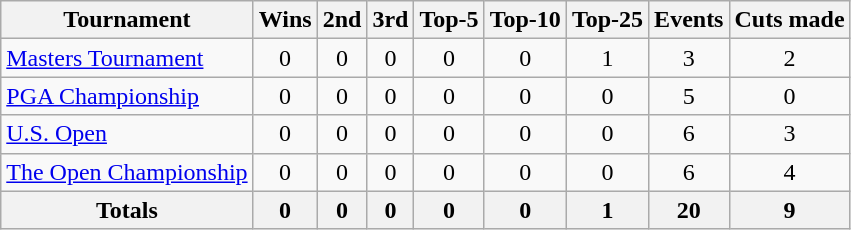<table class=wikitable style=text-align:center>
<tr>
<th>Tournament</th>
<th>Wins</th>
<th>2nd</th>
<th>3rd</th>
<th>Top-5</th>
<th>Top-10</th>
<th>Top-25</th>
<th>Events</th>
<th>Cuts made</th>
</tr>
<tr>
<td align=left><a href='#'>Masters Tournament</a></td>
<td>0</td>
<td>0</td>
<td>0</td>
<td>0</td>
<td>0</td>
<td>1</td>
<td>3</td>
<td>2</td>
</tr>
<tr>
<td align=left><a href='#'>PGA Championship</a></td>
<td>0</td>
<td>0</td>
<td>0</td>
<td>0</td>
<td>0</td>
<td>0</td>
<td>5</td>
<td>0</td>
</tr>
<tr>
<td align=left><a href='#'>U.S. Open</a></td>
<td>0</td>
<td>0</td>
<td>0</td>
<td>0</td>
<td>0</td>
<td>0</td>
<td>6</td>
<td>3</td>
</tr>
<tr>
<td align=left><a href='#'>The Open Championship</a></td>
<td>0</td>
<td>0</td>
<td>0</td>
<td>0</td>
<td>0</td>
<td>0</td>
<td>6</td>
<td>4</td>
</tr>
<tr>
<th>Totals</th>
<th>0</th>
<th>0</th>
<th>0</th>
<th>0</th>
<th>0</th>
<th>1</th>
<th>20</th>
<th>9</th>
</tr>
</table>
